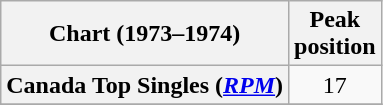<table class="wikitable sortable plainrowheaders">
<tr>
<th>Chart (1973–1974)</th>
<th>Peak<br>position</th>
</tr>
<tr>
<th scope="row">Canada Top Singles (<em><a href='#'>RPM</a></em>)</th>
<td align="center">17</td>
</tr>
<tr>
</tr>
</table>
